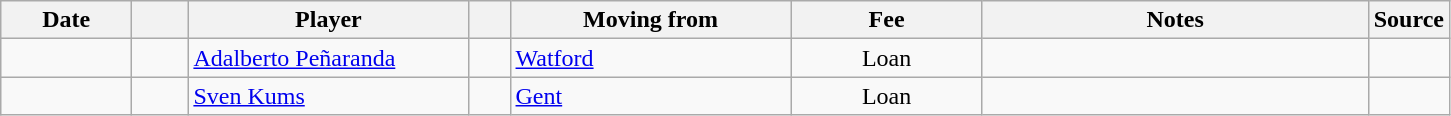<table class="wikitable sortable">
<tr>
<th style="width:80px;">Date</th>
<th style="width:30px;"></th>
<th style="width:180px;">Player</th>
<th style="width:20px;"></th>
<th style="width:180px;">Moving from</th>
<th style="width:120px;" class="unsortable">Fee</th>
<th style="width:250px;" class="unsortable">Notes</th>
<th style="width:20px;">Source</th>
</tr>
<tr>
<td></td>
<td align=center></td>
<td> <a href='#'>Adalberto Peñaranda</a></td>
<td align=center></td>
<td> <a href='#'>Watford</a></td>
<td align=center>Loan</td>
<td align=center></td>
<td></td>
</tr>
<tr>
<td></td>
<td align=center></td>
<td> <a href='#'>Sven Kums</a></td>
<td align=center></td>
<td> <a href='#'>Gent</a></td>
<td align=center>Loan</td>
<td align=center></td>
<td></td>
</tr>
</table>
